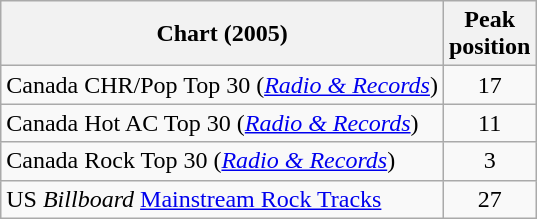<table class="wikitable sortable">
<tr>
<th>Chart (2005)</th>
<th>Peak<br>position</th>
</tr>
<tr>
<td>Canada CHR/Pop Top 30 (<em><a href='#'>Radio & Records</a></em>)</td>
<td align="center">17</td>
</tr>
<tr>
<td>Canada Hot AC Top 30 (<em><a href='#'>Radio & Records</a></em>)</td>
<td align="center">11</td>
</tr>
<tr>
<td>Canada Rock Top 30 (<em><a href='#'>Radio & Records</a></em>)</td>
<td align="center">3</td>
</tr>
<tr>
<td>US <em>Billboard</em> <a href='#'>Mainstream Rock Tracks</a></td>
<td align="center">27</td>
</tr>
</table>
